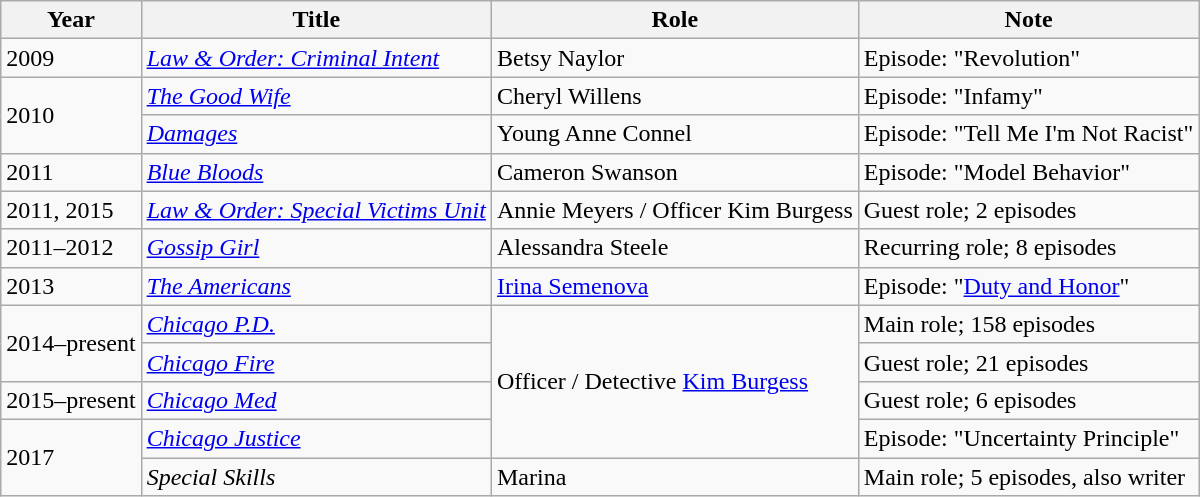<table class="wikitable sortable">
<tr ">
<th>Year</th>
<th>Title</th>
<th>Role</th>
<th scope="col" class="unsortable">Note</th>
</tr>
<tr>
<td>2009</td>
<td><em><a href='#'>Law & Order: Criminal Intent</a></em></td>
<td>Betsy Naylor</td>
<td>Episode: "Revolution"</td>
</tr>
<tr>
<td rowspan="2">2010</td>
<td><em><a href='#'>The Good Wife</a></em></td>
<td>Cheryl Willens</td>
<td>Episode: "Infamy"</td>
</tr>
<tr>
<td><em><a href='#'>Damages</a></em></td>
<td>Young Anne Connel</td>
<td>Episode: "Tell Me I'm Not Racist"</td>
</tr>
<tr>
<td>2011</td>
<td><em><a href='#'>Blue Bloods</a></em></td>
<td>Cameron Swanson</td>
<td>Episode: "Model Behavior"</td>
</tr>
<tr>
<td>2011, 2015</td>
<td><em><a href='#'>Law & Order: Special Victims Unit</a></em></td>
<td>Annie Meyers / Officer Kim Burgess</td>
<td>Guest role; 2 episodes</td>
</tr>
<tr>
<td>2011–2012</td>
<td><em><a href='#'>Gossip Girl</a></em></td>
<td>Alessandra Steele</td>
<td>Recurring role; 8 episodes</td>
</tr>
<tr>
<td>2013</td>
<td><em><a href='#'>The Americans</a></em></td>
<td><a href='#'>Irina Semenova</a></td>
<td>Episode: "<a href='#'>Duty and Honor</a>"</td>
</tr>
<tr>
<td rowspan="2">2014–present</td>
<td><em><a href='#'>Chicago P.D.</a></em></td>
<td rowspan="4">Officer / Detective <a href='#'>Kim Burgess</a></td>
<td>Main role; 158 episodes</td>
</tr>
<tr>
<td><em><a href='#'>Chicago Fire</a></em></td>
<td>Guest role; 21 episodes</td>
</tr>
<tr>
<td>2015–present</td>
<td><em><a href='#'>Chicago Med</a></em></td>
<td>Guest role; 6 episodes</td>
</tr>
<tr>
<td rowspan="2">2017</td>
<td><em><a href='#'>Chicago Justice</a></em></td>
<td>Episode: "Uncertainty Principle"</td>
</tr>
<tr>
<td><em>Special Skills</em></td>
<td>Marina</td>
<td>Main role; 5 episodes, also writer</td>
</tr>
</table>
